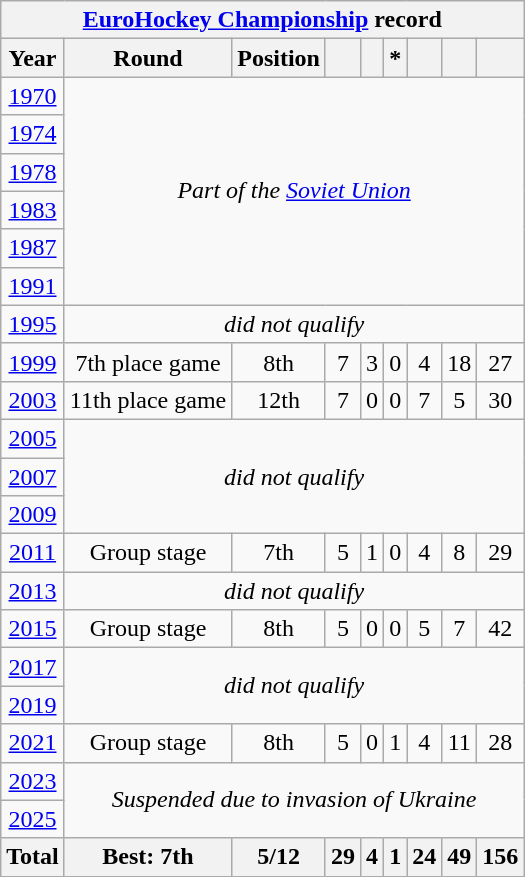<table class="wikitable" style="text-align: center;">
<tr>
<th colspan=9><a href='#'>EuroHockey Championship</a> record</th>
</tr>
<tr>
<th>Year</th>
<th>Round</th>
<th>Position</th>
<th></th>
<th></th>
<th> *</th>
<th></th>
<th></th>
<th></th>
</tr>
<tr>
<td> <a href='#'>1970</a></td>
<td colspan=8 rowspan=6><em>Part of the <a href='#'>Soviet Union</a></em></td>
</tr>
<tr>
<td> <a href='#'>1974</a></td>
</tr>
<tr>
<td> <a href='#'>1978</a></td>
</tr>
<tr>
<td> <a href='#'>1983</a></td>
</tr>
<tr>
<td> <a href='#'>1987</a></td>
</tr>
<tr>
<td> <a href='#'>1991</a></td>
</tr>
<tr>
<td> <a href='#'>1995</a></td>
<td colspan=8><em>did not qualify</em></td>
</tr>
<tr>
<td> <a href='#'>1999</a></td>
<td>7th place game</td>
<td>8th</td>
<td>7</td>
<td>3</td>
<td>0</td>
<td>4</td>
<td>18</td>
<td>27</td>
</tr>
<tr>
<td> <a href='#'>2003</a></td>
<td>11th place game</td>
<td>12th</td>
<td>7</td>
<td>0</td>
<td>0</td>
<td>7</td>
<td>5</td>
<td>30</td>
</tr>
<tr>
<td> <a href='#'>2005</a></td>
<td rowspan=3 colspan=8><em>did not qualify</em></td>
</tr>
<tr>
<td> <a href='#'>2007</a></td>
</tr>
<tr>
<td> <a href='#'>2009</a></td>
</tr>
<tr>
<td> <a href='#'>2011</a></td>
<td>Group stage</td>
<td>7th</td>
<td>5</td>
<td>1</td>
<td>0</td>
<td>4</td>
<td>8</td>
<td>29</td>
</tr>
<tr>
<td> <a href='#'>2013</a></td>
<td colspan=8><em>did not qualify</em></td>
</tr>
<tr>
<td> <a href='#'>2015</a></td>
<td>Group stage</td>
<td>8th</td>
<td>5</td>
<td>0</td>
<td>0</td>
<td>5</td>
<td>7</td>
<td>42</td>
</tr>
<tr>
<td> <a href='#'>2017</a></td>
<td colspan=8 rowspan=2><em>did not qualify</em></td>
</tr>
<tr>
<td> <a href='#'>2019</a></td>
</tr>
<tr>
<td> <a href='#'>2021</a></td>
<td>Group stage</td>
<td>8th</td>
<td>5</td>
<td>0</td>
<td>1</td>
<td>4</td>
<td>11</td>
<td>28</td>
</tr>
<tr>
<td> <a href='#'>2023</a></td>
<td colspan=8 rowspan=2><em>Suspended due to invasion of Ukraine</em></td>
</tr>
<tr>
<td> <a href='#'>2025</a></td>
</tr>
<tr>
<th>Total</th>
<th>Best: 7th</th>
<th>5/12</th>
<th>29</th>
<th>4</th>
<th>1</th>
<th>24</th>
<th>49</th>
<th>156</th>
</tr>
</table>
